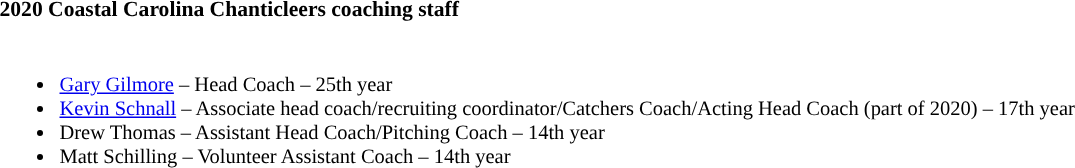<table class="toccolours" style="text-align: left; font-size:90%;">
<tr>
<th colspan="9">2020 Coastal Carolina Chanticleers coaching staff</th>
</tr>
<tr>
<td style="font-size: 95%;" valign="top"><br><ul><li><a href='#'>Gary Gilmore</a> – Head Coach – 25th year</li><li><a href='#'>Kevin Schnall</a> – Associate head coach/recruiting coordinator/Catchers Coach/Acting Head Coach (part of 2020) – 17th year</li><li>Drew Thomas – Assistant Head Coach/Pitching Coach – 14th year</li><li>Matt Schilling – Volunteer Assistant Coach  – 14th year</li></ul></td>
</tr>
</table>
